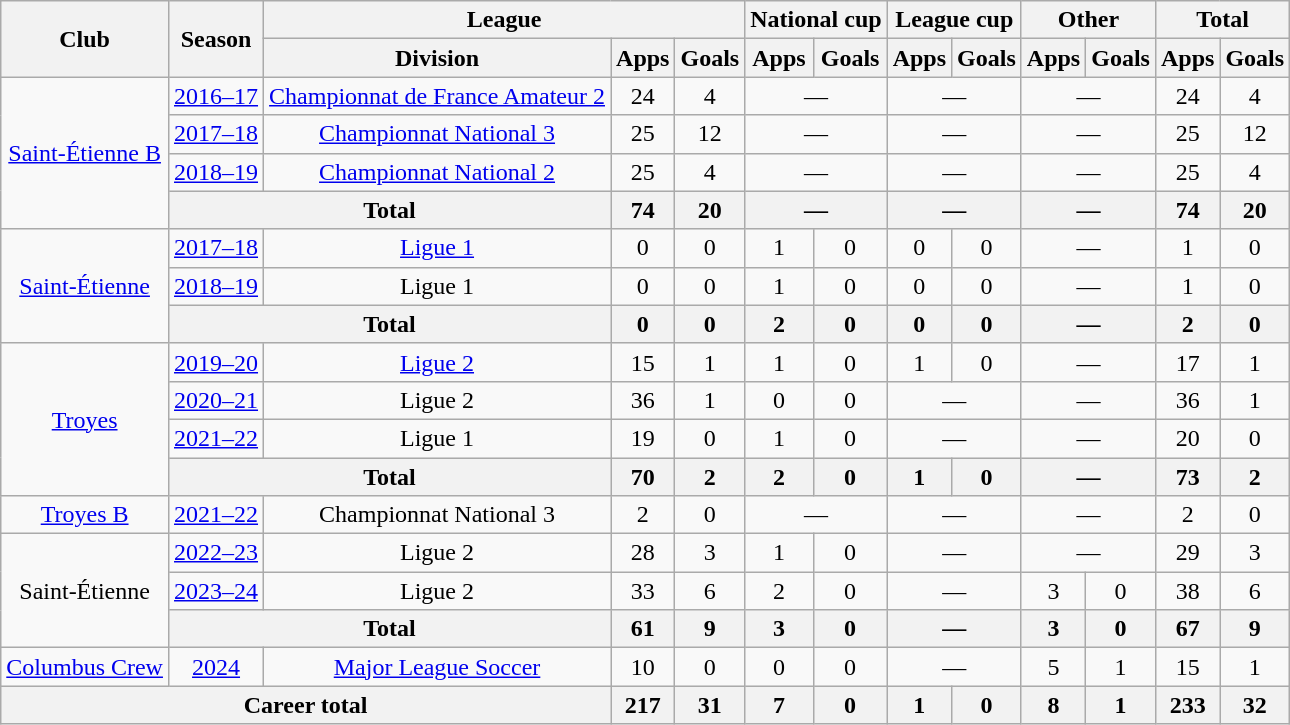<table class="wikitable" style="text-align:center">
<tr>
<th rowspan="2">Club</th>
<th rowspan="2">Season</th>
<th colspan="3">League</th>
<th colspan="2">National cup</th>
<th colspan="2">League cup</th>
<th colspan="2">Other</th>
<th colspan="2">Total</th>
</tr>
<tr>
<th>Division</th>
<th>Apps</th>
<th>Goals</th>
<th>Apps</th>
<th>Goals</th>
<th>Apps</th>
<th>Goals</th>
<th>Apps</th>
<th>Goals</th>
<th>Apps</th>
<th>Goals</th>
</tr>
<tr>
<td rowspan="4"><a href='#'>Saint-Étienne B</a></td>
<td><a href='#'>2016–17</a></td>
<td><a href='#'>Championnat de France Amateur 2</a></td>
<td>24</td>
<td>4</td>
<td colspan="2">—</td>
<td colspan="2">—</td>
<td colspan="2">—</td>
<td>24</td>
<td>4</td>
</tr>
<tr>
<td><a href='#'>2017–18</a></td>
<td><a href='#'>Championnat National 3</a></td>
<td>25</td>
<td>12</td>
<td colspan="2">—</td>
<td colspan="2">—</td>
<td colspan="2">—</td>
<td>25</td>
<td>12</td>
</tr>
<tr>
<td><a href='#'>2018–19</a></td>
<td><a href='#'>Championnat National 2</a></td>
<td>25</td>
<td>4</td>
<td colspan="2">—</td>
<td colspan="2">—</td>
<td colspan="2">—</td>
<td>25</td>
<td>4</td>
</tr>
<tr>
<th colspan="2">Total</th>
<th>74</th>
<th>20</th>
<th colspan="2">—</th>
<th colspan="2">—</th>
<th colspan="2">—</th>
<th>74</th>
<th>20</th>
</tr>
<tr>
<td rowspan="3"><a href='#'>Saint-Étienne</a></td>
<td><a href='#'>2017–18</a></td>
<td><a href='#'>Ligue 1</a></td>
<td>0</td>
<td>0</td>
<td>1</td>
<td>0</td>
<td>0</td>
<td>0</td>
<td colspan="2">—</td>
<td>1</td>
<td>0</td>
</tr>
<tr>
<td><a href='#'>2018–19</a></td>
<td>Ligue 1</td>
<td>0</td>
<td>0</td>
<td>1</td>
<td>0</td>
<td>0</td>
<td>0</td>
<td colspan="2">—</td>
<td>1</td>
<td>0</td>
</tr>
<tr>
<th colspan="2">Total</th>
<th>0</th>
<th>0</th>
<th>2</th>
<th>0</th>
<th>0</th>
<th>0</th>
<th colspan="2">—</th>
<th>2</th>
<th>0</th>
</tr>
<tr>
<td rowspan="4"><a href='#'>Troyes</a></td>
<td><a href='#'>2019–20</a></td>
<td><a href='#'>Ligue 2</a></td>
<td>15</td>
<td>1</td>
<td>1</td>
<td>0</td>
<td>1</td>
<td>0</td>
<td colspan="2">—</td>
<td>17</td>
<td>1</td>
</tr>
<tr>
<td><a href='#'>2020–21</a></td>
<td>Ligue 2</td>
<td>36</td>
<td>1</td>
<td>0</td>
<td>0</td>
<td colspan="2">—</td>
<td colspan="2">—</td>
<td>36</td>
<td>1</td>
</tr>
<tr>
<td><a href='#'>2021–22</a></td>
<td>Ligue 1</td>
<td>19</td>
<td>0</td>
<td>1</td>
<td>0</td>
<td colspan="2">—</td>
<td colspan="2">—</td>
<td>20</td>
<td>0</td>
</tr>
<tr>
<th colspan="2">Total</th>
<th>70</th>
<th>2</th>
<th>2</th>
<th>0</th>
<th>1</th>
<th>0</th>
<th colspan="2">—</th>
<th>73</th>
<th>2</th>
</tr>
<tr>
<td><a href='#'>Troyes B</a></td>
<td><a href='#'>2021–22</a></td>
<td>Championnat National 3</td>
<td>2</td>
<td>0</td>
<td colspan="2">—</td>
<td colspan="2">—</td>
<td colspan="2">—</td>
<td>2</td>
<td>0</td>
</tr>
<tr>
<td rowspan="3">Saint-Étienne</td>
<td><a href='#'>2022–23</a></td>
<td>Ligue 2</td>
<td>28</td>
<td>3</td>
<td>1</td>
<td>0</td>
<td colspan="2">—</td>
<td colspan="2">—</td>
<td>29</td>
<td>3</td>
</tr>
<tr>
<td><a href='#'>2023–24</a></td>
<td>Ligue 2</td>
<td>33</td>
<td>6</td>
<td>2</td>
<td>0</td>
<td colspan="2">—</td>
<td>3</td>
<td>0</td>
<td>38</td>
<td>6</td>
</tr>
<tr>
<th colspan="2">Total</th>
<th>61</th>
<th>9</th>
<th>3</th>
<th>0</th>
<th colspan="2">—</th>
<th>3</th>
<th>0</th>
<th>67</th>
<th>9</th>
</tr>
<tr>
<td><a href='#'>Columbus Crew</a></td>
<td><a href='#'>2024</a></td>
<td><a href='#'>Major League Soccer</a></td>
<td>10</td>
<td>0</td>
<td>0</td>
<td>0</td>
<td colspan="2">—</td>
<td>5</td>
<td>1</td>
<td>15</td>
<td>1</td>
</tr>
<tr>
<th colspan="3">Career total</th>
<th>217</th>
<th>31</th>
<th>7</th>
<th>0</th>
<th>1</th>
<th>0</th>
<th>8</th>
<th>1</th>
<th>233</th>
<th>32</th>
</tr>
</table>
